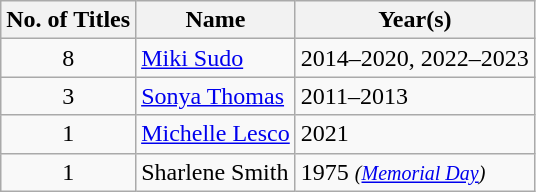<table class="wikitable plainrowheaders sortable">
<tr>
<th scope=col>No. of Titles</th>
<th scope=col>Name</th>
<th scope=col>Year(s)</th>
</tr>
<tr>
<td align="center">8</td>
<td> <a href='#'>Miki Sudo</a></td>
<td>2014–2020, 2022–2023</td>
</tr>
<tr>
<td align="center">3</td>
<td> <a href='#'>Sonya Thomas</a></td>
<td>2011–2013</td>
</tr>
<tr>
<td align="center">1</td>
<td> <a href='#'>Michelle Lesco</a></td>
<td>2021</td>
</tr>
<tr>
<td align="center">1</td>
<td> Sharlene Smith</td>
<td>1975 <small><em>(<a href='#'>Memorial Day</a>)</em></small></td>
</tr>
</table>
